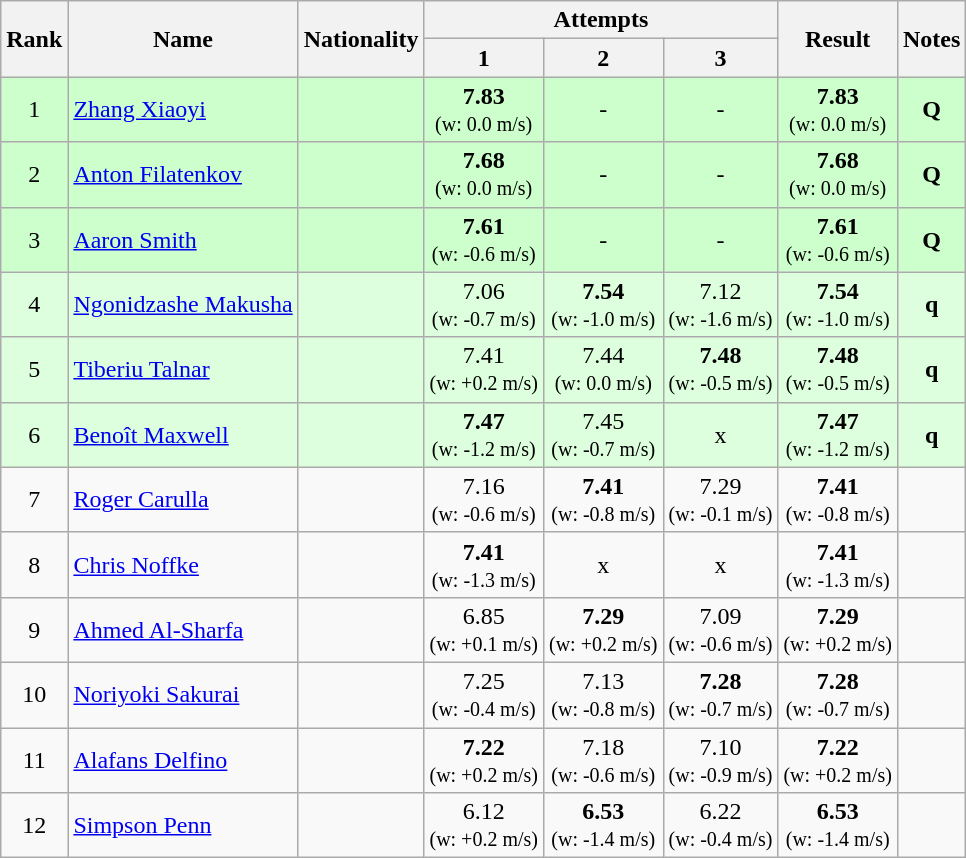<table class="wikitable sortable" style="text-align:center">
<tr>
<th rowspan=2>Rank</th>
<th rowspan=2>Name</th>
<th rowspan=2>Nationality</th>
<th colspan=3>Attempts</th>
<th rowspan=2>Result</th>
<th rowspan=2>Notes</th>
</tr>
<tr>
<th>1</th>
<th>2</th>
<th>3</th>
</tr>
<tr bgcolor=ccffcc>
<td>1</td>
<td align=left><a href='#'>Zhang Xiaoyi</a></td>
<td align=left></td>
<td><strong>7.83</strong><br><small>(w: 0.0 m/s)</small></td>
<td>-</td>
<td>-</td>
<td><strong>7.83</strong> <br><small>(w: 0.0 m/s)</small></td>
<td><strong>Q</strong></td>
</tr>
<tr bgcolor=ccffcc>
<td>2</td>
<td align=left><a href='#'>Anton Filatenkov</a></td>
<td align=left></td>
<td><strong>7.68</strong><br><small>(w: 0.0 m/s)</small></td>
<td>-</td>
<td>-</td>
<td><strong>7.68</strong> <br><small>(w: 0.0 m/s)</small></td>
<td><strong>Q</strong></td>
</tr>
<tr bgcolor=ccffcc>
<td>3</td>
<td align=left><a href='#'>Aaron Smith</a></td>
<td align=left></td>
<td><strong>7.61</strong><br><small>(w: -0.6 m/s)</small></td>
<td>-</td>
<td>-</td>
<td><strong>7.61</strong> <br><small>(w: -0.6 m/s)</small></td>
<td><strong>Q</strong></td>
</tr>
<tr bgcolor=ddffdd>
<td>4</td>
<td align=left><a href='#'>Ngonidzashe Makusha</a></td>
<td align=left></td>
<td>7.06<br><small>(w: -0.7 m/s)</small></td>
<td><strong>7.54</strong><br><small>(w: -1.0 m/s)</small></td>
<td>7.12<br><small>(w: -1.6 m/s)</small></td>
<td><strong>7.54</strong> <br><small>(w: -1.0 m/s)</small></td>
<td><strong>q</strong></td>
</tr>
<tr bgcolor=ddffdd>
<td>5</td>
<td align=left><a href='#'>Tiberiu Talnar</a></td>
<td align=left></td>
<td>7.41<br><small>(w: +0.2 m/s)</small></td>
<td>7.44<br><small>(w: 0.0 m/s)</small></td>
<td><strong>7.48</strong><br><small>(w: -0.5 m/s)</small></td>
<td><strong>7.48</strong> <br><small>(w: -0.5 m/s)</small></td>
<td><strong>q</strong></td>
</tr>
<tr bgcolor=ddffdd>
<td>6</td>
<td align=left><a href='#'>Benoît Maxwell</a></td>
<td align=left></td>
<td><strong>7.47</strong><br><small>(w: -1.2 m/s)</small></td>
<td>7.45<br><small>(w: -0.7 m/s)</small></td>
<td>x</td>
<td><strong>7.47</strong> <br><small>(w: -1.2 m/s)</small></td>
<td><strong>q</strong></td>
</tr>
<tr>
<td>7</td>
<td align=left><a href='#'>Roger Carulla</a></td>
<td align=left></td>
<td>7.16<br><small>(w: -0.6 m/s)</small></td>
<td><strong>7.41</strong><br><small>(w: -0.8 m/s)</small></td>
<td>7.29<br><small>(w: -0.1 m/s)</small></td>
<td><strong>7.41</strong> <br><small>(w: -0.8 m/s)</small></td>
<td></td>
</tr>
<tr>
<td>8</td>
<td align=left><a href='#'>Chris Noffke</a></td>
<td align=left></td>
<td><strong>7.41</strong><br><small>(w: -1.3 m/s)</small></td>
<td>x</td>
<td>x</td>
<td><strong>7.41</strong> <br><small>(w: -1.3 m/s)</small></td>
<td></td>
</tr>
<tr>
<td>9</td>
<td align=left><a href='#'>Ahmed Al-Sharfa</a></td>
<td align=left></td>
<td>6.85<br><small>(w: +0.1 m/s)</small></td>
<td><strong>7.29</strong><br><small>(w: +0.2 m/s)</small></td>
<td>7.09<br><small>(w: -0.6 m/s)</small></td>
<td><strong>7.29</strong> <br><small>(w: +0.2 m/s)</small></td>
<td></td>
</tr>
<tr>
<td>10</td>
<td align=left><a href='#'>Noriyoki Sakurai</a></td>
<td align=left></td>
<td>7.25<br><small>(w: -0.4 m/s)</small></td>
<td>7.13<br><small>(w: -0.8 m/s)</small></td>
<td><strong>7.28</strong><br><small>(w: -0.7 m/s)</small></td>
<td><strong>7.28</strong> <br><small>(w: -0.7 m/s)</small></td>
<td></td>
</tr>
<tr>
<td>11</td>
<td align=left><a href='#'>Alafans Delfino</a></td>
<td align=left></td>
<td><strong>7.22</strong><br><small>(w: +0.2 m/s)</small></td>
<td>7.18<br><small>(w: -0.6 m/s)</small></td>
<td>7.10<br><small>(w: -0.9 m/s)</small></td>
<td><strong>7.22</strong> <br><small>(w: +0.2 m/s)</small></td>
<td></td>
</tr>
<tr>
<td>12</td>
<td align=left><a href='#'>Simpson Penn</a></td>
<td align=left></td>
<td>6.12<br><small>(w: +0.2 m/s)</small></td>
<td><strong>6.53</strong><br><small>(w: -1.4 m/s)</small></td>
<td>6.22<br><small>(w: -0.4 m/s)</small></td>
<td><strong>6.53</strong> <br><small>(w: -1.4 m/s)</small></td>
<td></td>
</tr>
</table>
